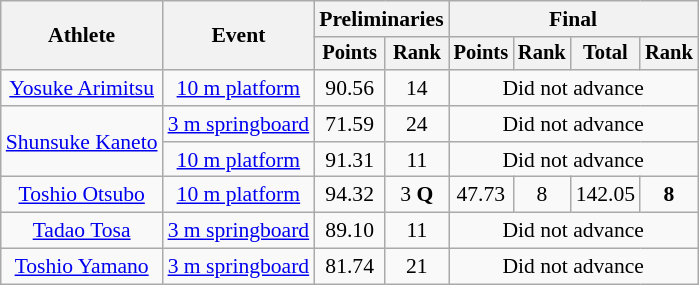<table class="wikitable" style="font-size:90%">
<tr>
<th rowspan="2">Athlete</th>
<th rowspan="2">Event</th>
<th colspan=2>Preliminaries</th>
<th colspan=4>Final</th>
</tr>
<tr style="font-size:95%">
<th>Points</th>
<th>Rank</th>
<th>Points</th>
<th>Rank</th>
<th>Total</th>
<th>Rank</th>
</tr>
<tr align=center>
<td rowspan=1><a href='#'>Yosuke Arimitsu</a></td>
<td><a href='#'>10 m platform</a></td>
<td align="center">90.56</td>
<td align="center">14</td>
<td align="center" colspan=4>Did not advance</td>
</tr>
<tr align=center>
<td rowspan=2><a href='#'>Shunsuke Kaneto</a></td>
<td><a href='#'>3 m springboard</a></td>
<td align="center">71.59</td>
<td align="center">24</td>
<td colspan=4>Did not advance</td>
</tr>
<tr align=center>
<td><a href='#'>10 m platform</a></td>
<td align="center">91.31</td>
<td align="center">11</td>
<td align="center" colspan=4>Did not advance</td>
</tr>
<tr align=center>
<td rowspan=1><a href='#'>Toshio Otsubo</a></td>
<td><a href='#'>10 m platform</a></td>
<td align="center">94.32</td>
<td align="center">3 <strong>Q</strong></td>
<td align="center">47.73</td>
<td align="center">8</td>
<td align="center">142.05</td>
<td align="center"><strong>8</strong></td>
</tr>
<tr align=center>
<td rowspan=1><a href='#'>Tadao Tosa</a></td>
<td><a href='#'>3 m springboard</a></td>
<td align="center">89.10</td>
<td align="center">11</td>
<td colspan=4>Did not advance</td>
</tr>
<tr align=center>
<td rowspan=1><a href='#'>Toshio Yamano</a></td>
<td><a href='#'>3 m springboard</a></td>
<td align="center">81.74</td>
<td align="center">21</td>
<td colspan=4>Did not advance</td>
</tr>
</table>
